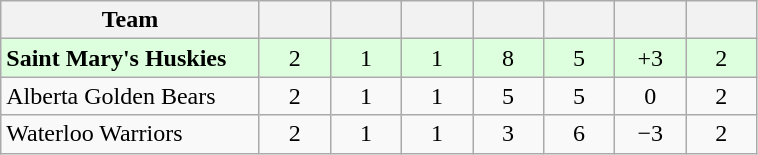<table class="wikitable" style="text-align:center;">
<tr>
<th width=165>Team</th>
<th width=40></th>
<th width=40></th>
<th width=40></th>
<th width=40></th>
<th width=40></th>
<th width=40></th>
<th width=40></th>
</tr>
<tr style="background:#ddffdd">
<td style="text-align:left;"><strong>Saint Mary's Huskies</strong></td>
<td>2</td>
<td>1</td>
<td>1</td>
<td>8</td>
<td>5</td>
<td>+3</td>
<td>2</td>
</tr>
<tr>
<td style="text-align:left;">Alberta Golden Bears</td>
<td>2</td>
<td>1</td>
<td>1</td>
<td>5</td>
<td>5</td>
<td>0</td>
<td>2</td>
</tr>
<tr>
<td style="text-align:left;">Waterloo Warriors</td>
<td>2</td>
<td>1</td>
<td>1</td>
<td>3</td>
<td>6</td>
<td>−3</td>
<td>2</td>
</tr>
</table>
